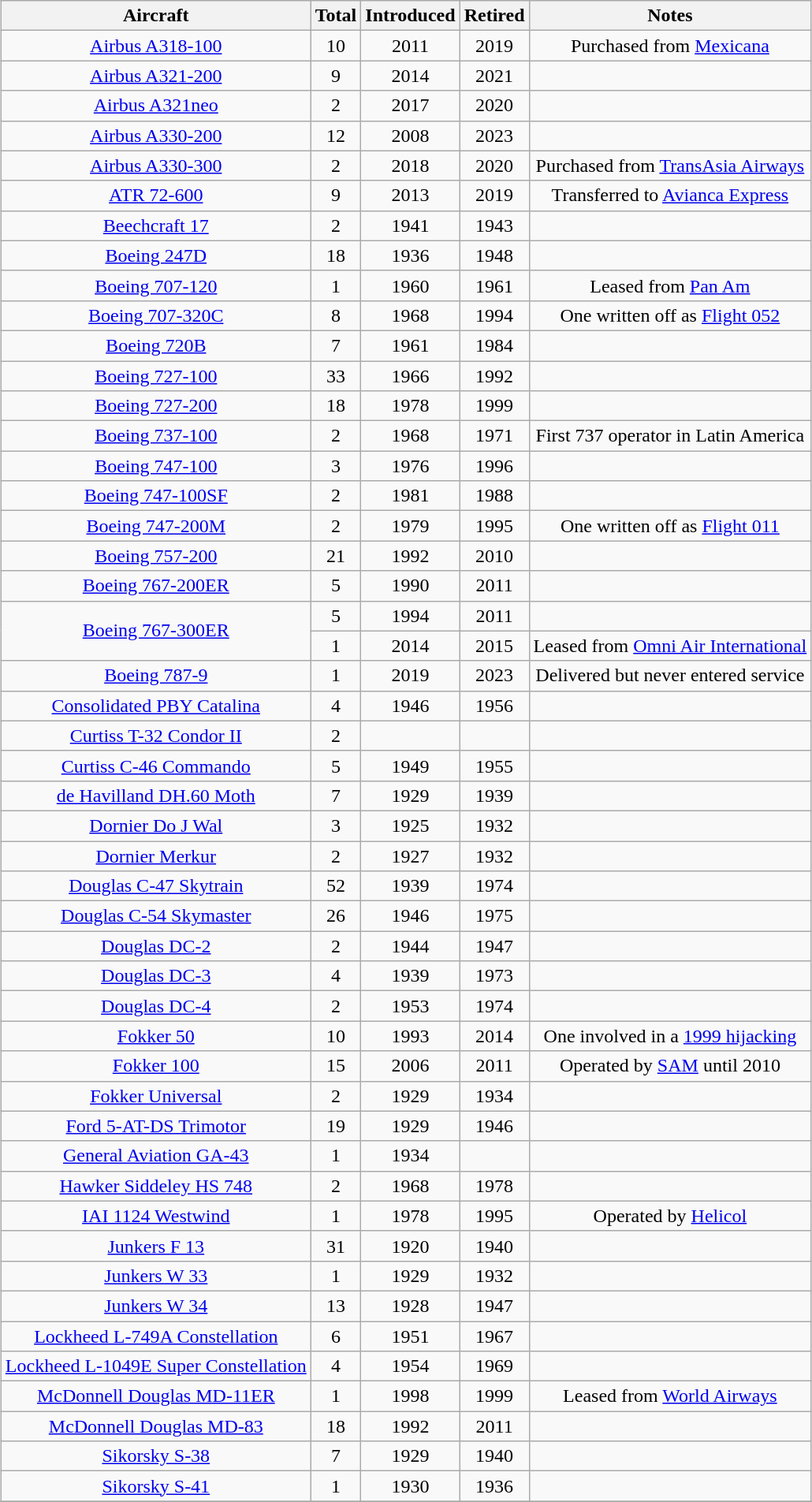<table class="wikitable sortable" style="margin:0.5em auto; text-align:center">
<tr>
<th>Aircraft</th>
<th>Total</th>
<th>Introduced</th>
<th>Retired</th>
<th>Notes</th>
</tr>
<tr>
<td><a href='#'>Airbus A318-100</a></td>
<td>10</td>
<td>2011</td>
<td>2019</td>
<td>Purchased from <a href='#'>Mexicana</a></td>
</tr>
<tr>
<td><a href='#'>Airbus A321-200</a></td>
<td>9</td>
<td>2014</td>
<td>2021</td>
<td></td>
</tr>
<tr>
<td><a href='#'>Airbus A321neo</a></td>
<td>2</td>
<td>2017</td>
<td>2020</td>
<td></td>
</tr>
<tr>
<td><a href='#'>Airbus A330-200</a></td>
<td>12</td>
<td>2008</td>
<td>2023</td>
<td></td>
</tr>
<tr>
<td><a href='#'>Airbus A330-300</a></td>
<td>2</td>
<td>2018</td>
<td>2020</td>
<td>Purchased from <a href='#'>TransAsia Airways</a></td>
</tr>
<tr>
<td><a href='#'>ATR 72-600</a></td>
<td>9</td>
<td>2013</td>
<td>2019</td>
<td>Transferred to <a href='#'>Avianca Express</a></td>
</tr>
<tr>
<td><a href='#'>Beechcraft 17</a></td>
<td>2</td>
<td>1941</td>
<td>1943</td>
<td></td>
</tr>
<tr>
<td><a href='#'>Boeing 247D</a></td>
<td>18</td>
<td>1936</td>
<td>1948</td>
<td></td>
</tr>
<tr>
<td><a href='#'>Boeing 707-120</a></td>
<td>1</td>
<td>1960</td>
<td>1961</td>
<td>Leased from <a href='#'>Pan Am</a></td>
</tr>
<tr>
<td><a href='#'>Boeing 707-320C</a></td>
<td>8</td>
<td>1968</td>
<td>1994</td>
<td>One written off as <a href='#'>Flight 052</a></td>
</tr>
<tr>
<td><a href='#'>Boeing 720B</a></td>
<td>7</td>
<td>1961</td>
<td>1984</td>
<td></td>
</tr>
<tr>
<td><a href='#'>Boeing 727-100</a></td>
<td>33</td>
<td>1966</td>
<td>1992</td>
<td></td>
</tr>
<tr>
<td><a href='#'>Boeing 727-200</a></td>
<td>18</td>
<td>1978</td>
<td>1999</td>
<td></td>
</tr>
<tr>
<td><a href='#'>Boeing 737-100</a></td>
<td>2</td>
<td>1968</td>
<td>1971</td>
<td>First 737 operator in Latin America</td>
</tr>
<tr>
<td><a href='#'>Boeing 747-100</a></td>
<td>3</td>
<td>1976</td>
<td>1996</td>
<td></td>
</tr>
<tr>
<td><a href='#'>Boeing 747-100SF</a></td>
<td>2</td>
<td>1981</td>
<td>1988</td>
<td></td>
</tr>
<tr>
<td><a href='#'>Boeing 747-200M</a></td>
<td>2</td>
<td>1979</td>
<td>1995</td>
<td>One written off as <a href='#'>Flight 011</a></td>
</tr>
<tr>
<td><a href='#'>Boeing 757-200</a></td>
<td>21</td>
<td>1992</td>
<td>2010</td>
<td></td>
</tr>
<tr>
<td><a href='#'>Boeing 767-200ER</a></td>
<td>5</td>
<td>1990</td>
<td>2011</td>
<td></td>
</tr>
<tr>
<td rowspan=2><a href='#'>Boeing 767-300ER</a></td>
<td>5</td>
<td>1994</td>
<td>2011</td>
<td></td>
</tr>
<tr>
<td>1</td>
<td>2014</td>
<td>2015</td>
<td>Leased from <a href='#'>Omni Air International</a></td>
</tr>
<tr>
<td><a href='#'>Boeing 787-9</a></td>
<td>1</td>
<td>2019</td>
<td>2023</td>
<td>Delivered but never entered service</td>
</tr>
<tr>
<td><a href='#'>Consolidated PBY Catalina</a></td>
<td>4</td>
<td>1946</td>
<td>1956</td>
<td></td>
</tr>
<tr>
<td><a href='#'>Curtiss T-32 Condor II</a></td>
<td>2</td>
<td></td>
<td></td>
<td></td>
</tr>
<tr>
<td><a href='#'>Curtiss C-46 Commando</a></td>
<td>5</td>
<td>1949</td>
<td>1955</td>
<td></td>
</tr>
<tr>
<td><a href='#'>de Havilland DH.60 Moth</a></td>
<td>7</td>
<td>1929</td>
<td>1939</td>
<td></td>
</tr>
<tr>
<td><a href='#'>Dornier Do J Wal</a></td>
<td>3</td>
<td>1925</td>
<td>1932</td>
<td></td>
</tr>
<tr>
<td><a href='#'>Dornier Merkur</a></td>
<td>2</td>
<td>1927</td>
<td>1932</td>
<td></td>
</tr>
<tr>
<td><a href='#'>Douglas C-47 Skytrain</a></td>
<td>52</td>
<td>1939</td>
<td>1974</td>
<td></td>
</tr>
<tr>
<td><a href='#'>Douglas C-54 Skymaster</a></td>
<td>26</td>
<td>1946</td>
<td>1975</td>
<td></td>
</tr>
<tr>
<td><a href='#'>Douglas DC-2</a></td>
<td>2</td>
<td>1944</td>
<td>1947</td>
<td></td>
</tr>
<tr>
<td><a href='#'>Douglas DC-3</a></td>
<td>4</td>
<td>1939</td>
<td>1973</td>
<td></td>
</tr>
<tr>
<td><a href='#'>Douglas DC-4</a></td>
<td>2</td>
<td>1953</td>
<td>1974</td>
<td></td>
</tr>
<tr>
<td><a href='#'>Fokker 50</a></td>
<td>10</td>
<td>1993</td>
<td>2014</td>
<td>One involved in a <a href='#'>1999 hijacking</a></td>
</tr>
<tr>
<td><a href='#'>Fokker 100</a></td>
<td>15</td>
<td>2006</td>
<td>2011</td>
<td>Operated by <a href='#'>SAM</a> until 2010</td>
</tr>
<tr>
<td><a href='#'>Fokker Universal</a></td>
<td>2</td>
<td>1929</td>
<td>1934</td>
<td></td>
</tr>
<tr>
<td><a href='#'>Ford 5-AT-DS Trimotor</a></td>
<td>19</td>
<td>1929</td>
<td>1946</td>
<td></td>
</tr>
<tr>
<td><a href='#'>General Aviation GA-43</a></td>
<td>1</td>
<td>1934</td>
<td></td>
<td></td>
</tr>
<tr>
<td><a href='#'>Hawker Siddeley HS 748</a></td>
<td>2</td>
<td>1968</td>
<td>1978</td>
<td></td>
</tr>
<tr>
<td><a href='#'>IAI 1124 Westwind</a></td>
<td>1</td>
<td>1978</td>
<td>1995</td>
<td>Operated by <a href='#'>Helicol</a></td>
</tr>
<tr>
<td><a href='#'>Junkers F 13</a></td>
<td>31</td>
<td>1920</td>
<td>1940</td>
<td></td>
</tr>
<tr>
<td><a href='#'>Junkers W 33</a></td>
<td>1</td>
<td>1929</td>
<td>1932</td>
<td></td>
</tr>
<tr>
<td><a href='#'>Junkers W 34</a></td>
<td>13</td>
<td>1928</td>
<td>1947</td>
<td></td>
</tr>
<tr>
<td><a href='#'>Lockheed L-749A Constellation</a></td>
<td>6</td>
<td>1951</td>
<td>1967</td>
<td></td>
</tr>
<tr>
<td><a href='#'>Lockheed L-1049E Super Constellation</a></td>
<td>4</td>
<td>1954</td>
<td>1969</td>
<td></td>
</tr>
<tr>
<td><a href='#'>McDonnell Douglas MD-11ER</a></td>
<td>1</td>
<td>1998</td>
<td>1999</td>
<td>Leased from <a href='#'>World Airways</a></td>
</tr>
<tr>
<td><a href='#'>McDonnell Douglas MD-83</a></td>
<td>18</td>
<td>1992</td>
<td>2011</td>
<td></td>
</tr>
<tr>
<td><a href='#'>Sikorsky S-38</a></td>
<td>7</td>
<td>1929</td>
<td>1940</td>
<td></td>
</tr>
<tr>
<td><a href='#'>Sikorsky S-41</a></td>
<td>1</td>
<td>1930</td>
<td>1936</td>
<td></td>
</tr>
<tr>
</tr>
</table>
